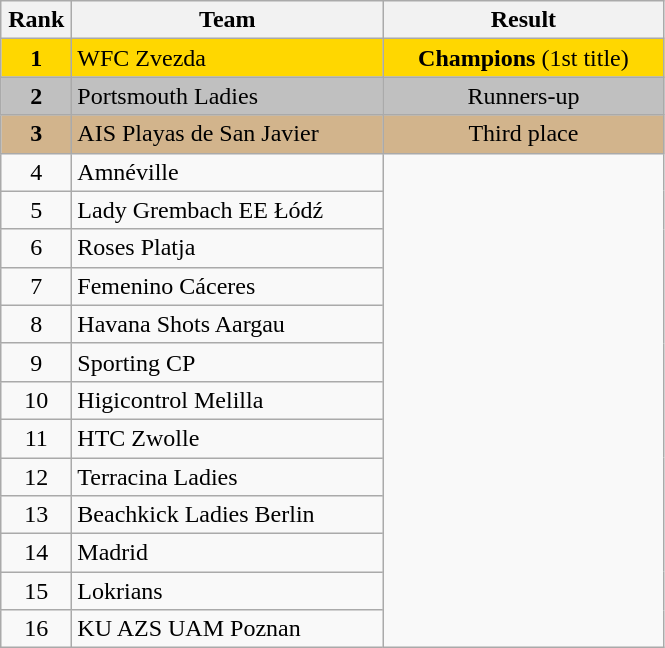<table class="wikitable" style="text-align:center">
<tr>
<th width=40>Rank</th>
<th width=200>Team</th>
<th width=180>Result</th>
</tr>
<tr bgcolor="gold">
<td><strong>1</strong></td>
<td align="left"> WFC Zvezda</td>
<td><strong>Champions</strong> (1st title)</td>
</tr>
<tr bgcolor="silver">
<td><strong>2</strong></td>
<td align="left"> Portsmouth Ladies</td>
<td>Runners-up</td>
</tr>
<tr bgcolor="tan">
<td><strong>3</strong></td>
<td align="left"> AIS Playas de San Javier</td>
<td>Third place</td>
</tr>
<tr>
<td>4</td>
<td align="left"> Amnéville</td>
<td rowspan=30></td>
</tr>
<tr>
<td>5</td>
<td align="left"> Lady Grembach EE Łódź</td>
</tr>
<tr>
<td>6</td>
<td align="left"> Roses Platja</td>
</tr>
<tr>
<td>7</td>
<td align="left"> Femenino Cáceres</td>
</tr>
<tr>
<td>8</td>
<td align="left"> Havana Shots Aargau</td>
</tr>
<tr>
<td>9</td>
<td align="left"> Sporting CP</td>
</tr>
<tr>
<td>10</td>
<td align="left"> Higicontrol Melilla</td>
</tr>
<tr>
<td>11</td>
<td align="left"> HTC Zwolle</td>
</tr>
<tr>
<td>12</td>
<td align="left"> Terracina Ladies</td>
</tr>
<tr>
<td>13</td>
<td align="left"> Beachkick Ladies Berlin</td>
</tr>
<tr>
<td>14</td>
<td align="left"> Madrid</td>
</tr>
<tr>
<td>15</td>
<td align="left"> Lokrians</td>
</tr>
<tr>
<td>16</td>
<td align="left"> KU AZS UAM Poznan</td>
</tr>
</table>
